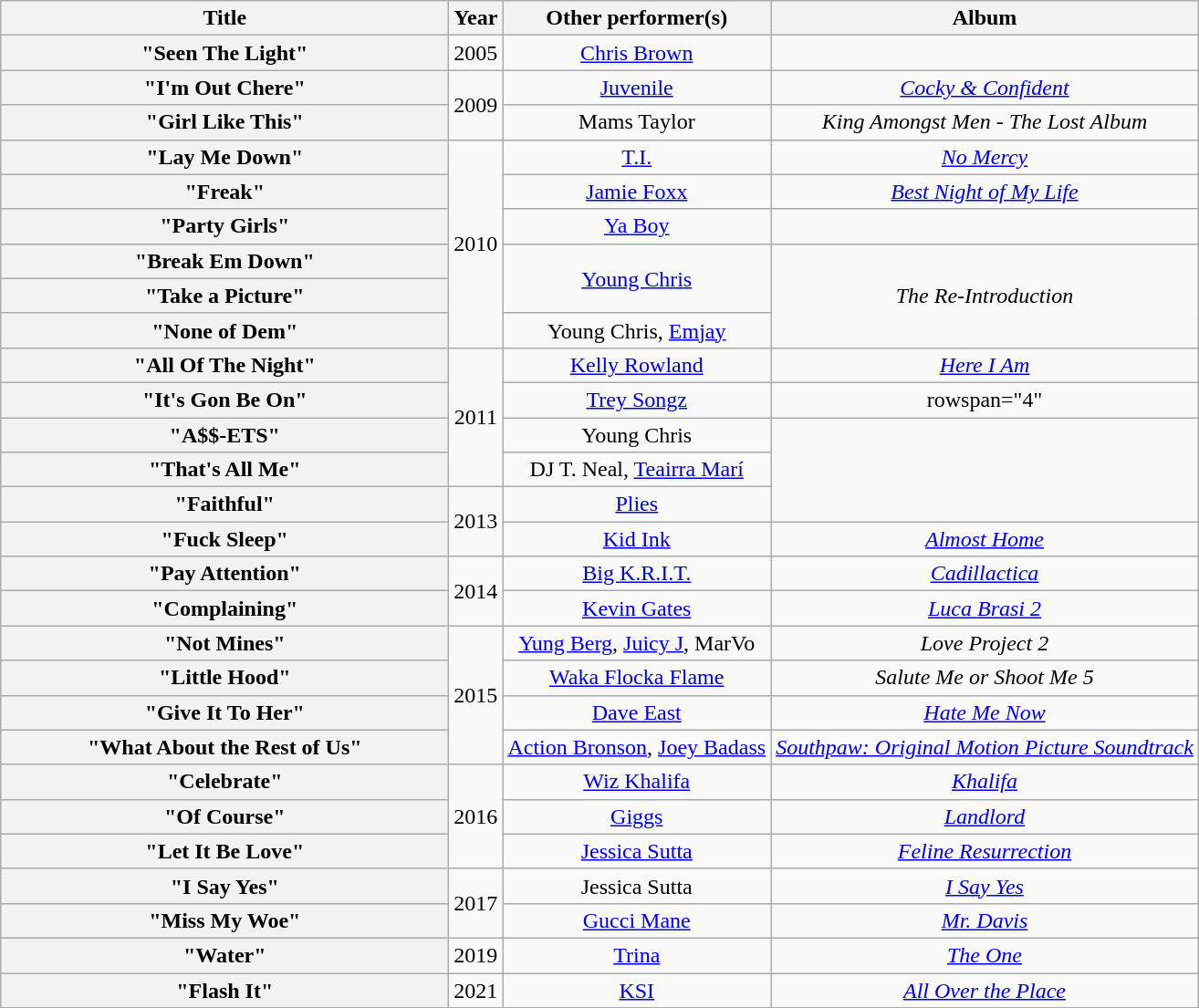<table class="wikitable plainrowheaders" style="text-align:center;">
<tr>
<th scope="col" style="width:20em;">Title</th>
<th scope="col">Year</th>
<th scope="col">Other performer(s)</th>
<th scope="col">Album</th>
</tr>
<tr>
<th scope= "row">"Seen The Light"</th>
<td rowspan="1">2005</td>
<td><a href='#'>Chris Brown</a></td>
<td></td>
</tr>
<tr>
<th scope= "row">"I'm Out Chere"</th>
<td rowspan="2">2009</td>
<td><a href='#'>Juvenile</a></td>
<td><em><a href='#'>Cocky & Confident</a></em></td>
</tr>
<tr>
<th scope= "row">"Girl Like This"</th>
<td>Mams Taylor</td>
<td><em>King Amongst Men - The Lost Album</em></td>
</tr>
<tr>
<th scope= "row">"Lay Me Down"</th>
<td rowspan="6">2010</td>
<td><a href='#'>T.I.</a></td>
<td><em><a href='#'>No Mercy</a></em></td>
</tr>
<tr>
<th scope= "row">"Freak"</th>
<td><a href='#'>Jamie Foxx</a></td>
<td><em><a href='#'>Best Night of My Life</a></em></td>
</tr>
<tr>
<th scope= "row">"Party Girls"</th>
<td><a href='#'>Ya Boy</a></td>
<td></td>
</tr>
<tr>
<th scope= "row">"Break Em Down"</th>
<td rowspan="2"><a href='#'>Young Chris</a></td>
<td rowspan="3"><em>The Re-Introduction</em></td>
</tr>
<tr>
<th scope= "row">"Take a Picture"</th>
</tr>
<tr>
<th scope= "row">"None of Dem"</th>
<td>Young Chris, <a href='#'>Emjay</a></td>
</tr>
<tr>
<th scope= "row">"All Of The Night"</th>
<td rowspan="4">2011</td>
<td><a href='#'>Kelly Rowland</a></td>
<td><em><a href='#'>Here I Am</a></em></td>
</tr>
<tr>
<th scope= "row">"It's Gon Be On"</th>
<td><a href='#'>Trey Songz</a></td>
<td>rowspan="4" </td>
</tr>
<tr>
<th scope= "row">"A$$-ETS"</th>
<td>Young Chris</td>
</tr>
<tr>
<th scope= "row">"That's All Me"</th>
<td>DJ T. Neal, <a href='#'>Teairra Marí</a></td>
</tr>
<tr>
<th scope= "row">"Faithful"</th>
<td rowspan="2">2013</td>
<td><a href='#'>Plies</a></td>
</tr>
<tr>
<th scope= "row">"Fuck Sleep"</th>
<td><a href='#'>Kid Ink</a></td>
<td><em><a href='#'>Almost Home</a></em></td>
</tr>
<tr>
<th scope= "row">"Pay Attention"</th>
<td rowspan="2">2014</td>
<td><a href='#'>Big K.R.I.T.</a></td>
<td><em><a href='#'>Cadillactica</a></em></td>
</tr>
<tr>
<th scope= "row">"Complaining"</th>
<td><a href='#'>Kevin Gates</a></td>
<td><em><a href='#'>Luca Brasi 2</a></em></td>
</tr>
<tr>
<th scope="row">"Not Mines"</th>
<td rowspan="4">2015</td>
<td><a href='#'>Yung Berg</a>, <a href='#'>Juicy J</a>, MarVo</td>
<td><em>Love Project 2</em></td>
</tr>
<tr>
<th scope="row">"Little Hood"</th>
<td><a href='#'>Waka Flocka Flame</a></td>
<td><em>Salute Me or Shoot Me 5</em></td>
</tr>
<tr>
<th scope="row">"Give It To Her"</th>
<td><a href='#'>Dave East</a></td>
<td><em><a href='#'>Hate Me Now</a></em></td>
</tr>
<tr>
<th scope="row">"What About the Rest of Us"</th>
<td><a href='#'>Action Bronson</a>, <a href='#'>Joey Badass</a></td>
<td><em><a href='#'>Southpaw: Original Motion Picture Soundtrack</a></em></td>
</tr>
<tr>
<th scope="row">"Celebrate"</th>
<td rowspan="3">2016</td>
<td><a href='#'>Wiz Khalifa</a></td>
<td><em><a href='#'>Khalifa</a></em></td>
</tr>
<tr>
<th scope="row">"Of Course"</th>
<td><a href='#'>Giggs</a></td>
<td><em><a href='#'>Landlord</a></em></td>
</tr>
<tr>
<th scope="row">"Let It Be Love"</th>
<td><a href='#'>Jessica Sutta</a></td>
<td><em><a href='#'>Feline Resurrection</a></em></td>
</tr>
<tr>
<th scope="row">"I Say Yes"</th>
<td rowspan="2">2017</td>
<td>Jessica Sutta</td>
<td><em><a href='#'>I Say Yes</a></em></td>
</tr>
<tr>
<th scope="row">"Miss My Woe"</th>
<td><a href='#'>Gucci Mane</a></td>
<td><em><a href='#'>Mr. Davis</a></em></td>
</tr>
<tr>
<th scope="row">"Water"</th>
<td rowspan="1">2019</td>
<td><a href='#'>Trina</a></td>
<td><em><a href='#'>The One</a></em></td>
</tr>
<tr>
<th scope="row">"Flash It"</th>
<td rowspan=“1”>2021</td>
<td><a href='#'>KSI</a></td>
<td><a href='#'><em>All Over the Place</em></a></td>
</tr>
</table>
